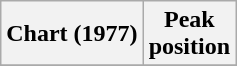<table class="wikitable sortable plainrowheaders" style="text-align:left">
<tr>
<th scope="col">Chart (1977)</th>
<th scope="col">Peak<br>position</th>
</tr>
<tr>
</tr>
</table>
